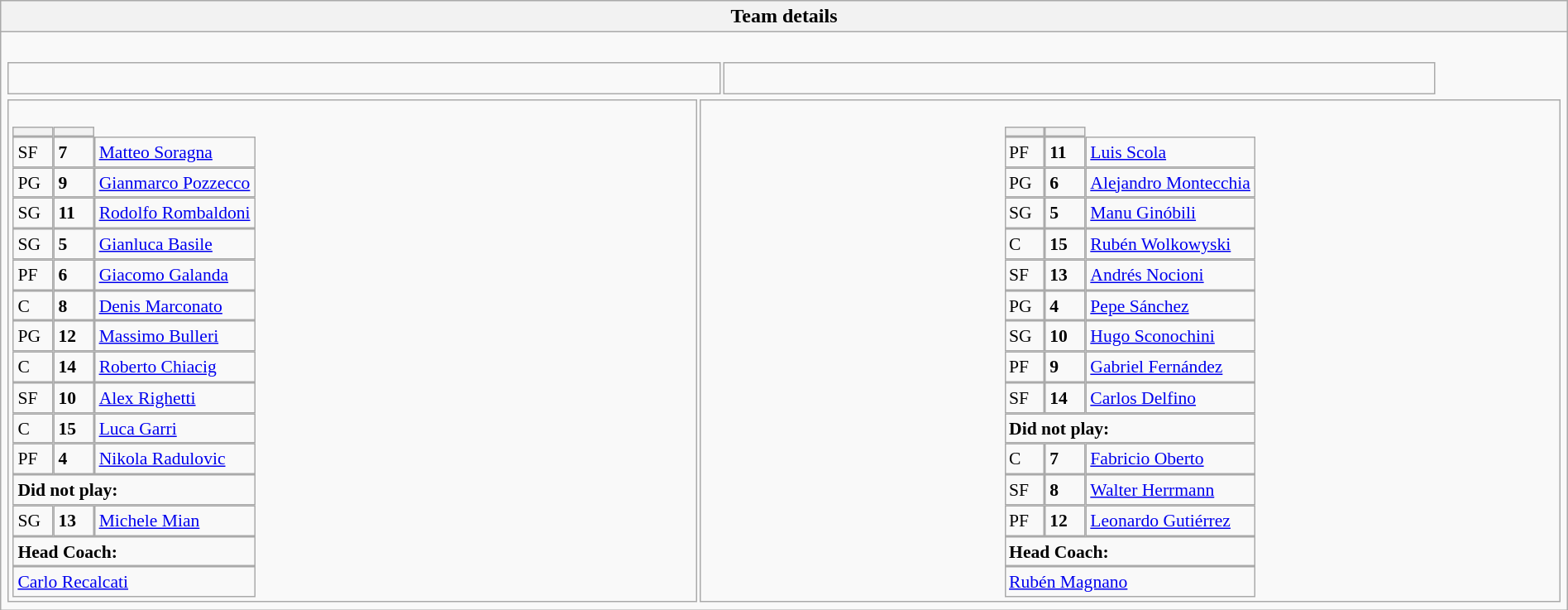<table style="width:100%" class="wikitable collapsible collapsed">
<tr>
<th>Team details</th>
</tr>
<tr>
<td><br><table width=92% |>
<tr>
<td><br></td>
<td><br></td>
</tr>
</table>
<table style="width:100%">
<tr>
<td style="vertical-align:top;width:40%"><br><table style="font-size:90%" cellspacing="0" cellpadding="0">
<tr>
<th width="25"></th>
<th width="25"></th>
</tr>
<tr>
<td>SF</td>
<td><strong>7</strong></td>
<td><a href='#'>Matteo Soragna</a></td>
</tr>
<tr>
<td>PG</td>
<td><strong>9</strong></td>
<td><a href='#'>Gianmarco Pozzecco</a></td>
</tr>
<tr>
<td>SG</td>
<td><strong>11</strong></td>
<td><a href='#'>Rodolfo Rombaldoni</a></td>
</tr>
<tr>
<td>SG</td>
<td><strong>5</strong></td>
<td><a href='#'>Gianluca Basile</a></td>
</tr>
<tr>
<td>PF</td>
<td><strong>6</strong></td>
<td><a href='#'>Giacomo Galanda</a><br></td>
</tr>
<tr>
<td>C</td>
<td><strong>8</strong></td>
<td><a href='#'>Denis Marconato</a></td>
</tr>
<tr>
<td>PG</td>
<td><strong>12</strong></td>
<td><a href='#'>Massimo Bulleri</a></td>
</tr>
<tr>
<td>C</td>
<td><strong>14</strong></td>
<td><a href='#'>Roberto Chiacig</a></td>
</tr>
<tr>
<td>SF</td>
<td><strong>10</strong></td>
<td><a href='#'>Alex Righetti</a></td>
</tr>
<tr>
<td>C</td>
<td><strong>15</strong></td>
<td><a href='#'>Luca Garri</a></td>
</tr>
<tr>
<td>PF</td>
<td><strong>4</strong></td>
<td><a href='#'>Nikola Radulovic</a></td>
</tr>
<tr>
<td colspan=3><strong>Did not play:</strong></td>
</tr>
<tr>
<td>SG</td>
<td><strong>13</strong></td>
<td><a href='#'>Michele Mian</a></td>
</tr>
<tr>
<td colspan=3><strong>Head Coach:</strong></td>
</tr>
<tr>
<td colspan=4> <a href='#'>Carlo Recalcati</a></td>
</tr>
</table>
</td>
<td valign="top" width="50%"><br><table cellspacing="0" cellpadding="0" style="font-size:90%;margin:auto">
<tr>
<th width="25"></th>
<th width="25"></th>
</tr>
<tr>
<td>PF</td>
<td><strong>11</strong></td>
<td><a href='#'>Luis Scola</a></td>
</tr>
<tr>
<td>PG</td>
<td><strong>6</strong></td>
<td><a href='#'>Alejandro Montecchia</a></td>
</tr>
<tr>
<td>SG</td>
<td><strong>5</strong></td>
<td><a href='#'>Manu Ginóbili</a></td>
</tr>
<tr>
<td>C</td>
<td><strong>15</strong></td>
<td><a href='#'>Rubén Wolkowyski</a></td>
</tr>
<tr>
<td>SF</td>
<td><strong>13</strong></td>
<td><a href='#'>Andrés Nocioni</a><br></td>
</tr>
<tr>
<td>PG</td>
<td><strong>4</strong></td>
<td><a href='#'>Pepe Sánchez</a></td>
</tr>
<tr>
<td>SG</td>
<td><strong>10</strong></td>
<td><a href='#'>Hugo Sconochini</a></td>
</tr>
<tr>
<td>PF</td>
<td><strong>9</strong></td>
<td><a href='#'>Gabriel Fernández</a></td>
</tr>
<tr>
<td>SF</td>
<td><strong>14</strong></td>
<td><a href='#'>Carlos Delfino</a></td>
</tr>
<tr>
<td colspan=3><strong>Did not play:</strong></td>
</tr>
<tr>
<td>C</td>
<td><strong>7</strong></td>
<td><a href='#'>Fabricio Oberto</a></td>
</tr>
<tr>
<td>SF</td>
<td><strong>8</strong></td>
<td><a href='#'>Walter Herrmann</a></td>
</tr>
<tr>
<td>PF</td>
<td><strong>12</strong></td>
<td><a href='#'>Leonardo Gutiérrez</a></td>
</tr>
<tr>
<td colspan=3><strong>Head Coach:</strong></td>
</tr>
<tr>
<td colspan=4> <a href='#'>Rubén Magnano</a></td>
</tr>
</table>
</td>
</tr>
</table>
</td>
</tr>
</table>
